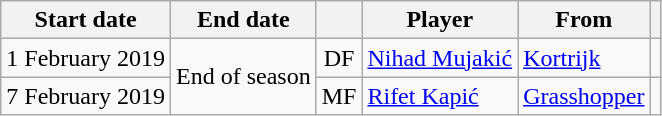<table class="wikitable" style="text-align:center;">
<tr>
<th>Start date</th>
<th>End date</th>
<th></th>
<th>Player</th>
<th>From</th>
<th></th>
</tr>
<tr>
<td>1 February 2019</td>
<td rowspan=2>End of season</td>
<td>DF</td>
<td style="text-align:left"> <a href='#'>Nihad Mujakić</a></td>
<td style="text-align:left"> <a href='#'>Kortrijk</a></td>
<td></td>
</tr>
<tr>
<td>7 February 2019</td>
<td>MF</td>
<td style="text-align:left"> <a href='#'>Rifet Kapić</a></td>
<td style="text-align:left"> <a href='#'>Grasshopper</a></td>
<td></td>
</tr>
</table>
